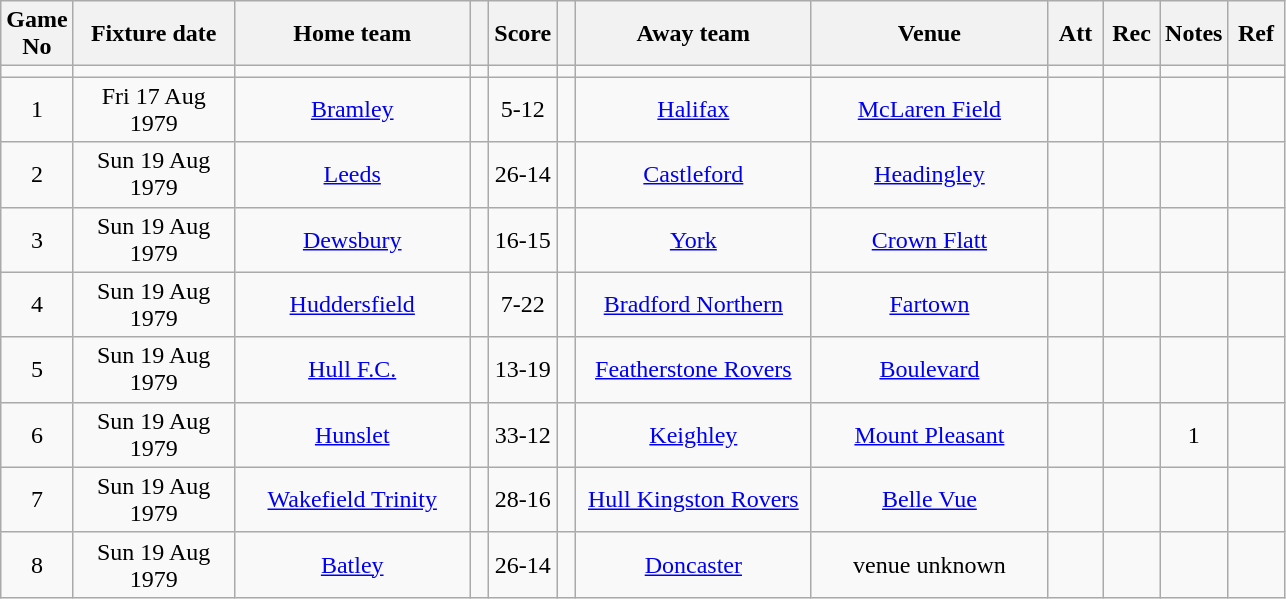<table class="wikitable" style="text-align:center;">
<tr>
<th width=20 abbr="No">Game No</th>
<th width=100 abbr="Date">Fixture date</th>
<th width=150 abbr="Home team">Home team</th>
<th width=5 abbr="space"></th>
<th width=20 abbr="Score">Score</th>
<th width=5 abbr="space"></th>
<th width=150 abbr="Away team">Away team</th>
<th width=150 abbr="Venue">Venue</th>
<th width=30 abbr="Att">Att</th>
<th width=30 abbr="Rec">Rec</th>
<th width=20 abbr="Notes">Notes</th>
<th width=30 abbr="Ref">Ref</th>
</tr>
<tr>
<td></td>
<td></td>
<td></td>
<td></td>
<td></td>
<td></td>
<td></td>
<td></td>
<td></td>
<td></td>
<td></td>
<td></td>
</tr>
<tr>
<td>1</td>
<td>Fri 17 Aug 1979</td>
<td><a href='#'>Bramley</a></td>
<td></td>
<td>5-12</td>
<td></td>
<td><a href='#'>Halifax</a></td>
<td><a href='#'>McLaren Field</a></td>
<td></td>
<td></td>
<td></td>
<td></td>
</tr>
<tr>
<td>2</td>
<td>Sun 19 Aug 1979</td>
<td><a href='#'>Leeds</a></td>
<td></td>
<td>26-14</td>
<td></td>
<td><a href='#'>Castleford</a></td>
<td><a href='#'>Headingley</a></td>
<td></td>
<td></td>
<td></td>
<td></td>
</tr>
<tr>
<td>3</td>
<td>Sun 19 Aug 1979</td>
<td><a href='#'>Dewsbury</a></td>
<td></td>
<td>16-15</td>
<td></td>
<td><a href='#'>York</a></td>
<td><a href='#'>Crown Flatt</a></td>
<td></td>
<td></td>
<td></td>
<td></td>
</tr>
<tr>
<td>4</td>
<td>Sun 19 Aug 1979</td>
<td><a href='#'>Huddersfield</a></td>
<td></td>
<td>7-22</td>
<td></td>
<td><a href='#'>Bradford Northern</a></td>
<td><a href='#'>Fartown</a></td>
<td></td>
<td></td>
<td></td>
<td></td>
</tr>
<tr>
<td>5</td>
<td>Sun 19 Aug 1979</td>
<td><a href='#'>Hull F.C.</a></td>
<td></td>
<td>13-19</td>
<td></td>
<td><a href='#'>Featherstone Rovers</a></td>
<td><a href='#'>Boulevard</a></td>
<td></td>
<td></td>
<td></td>
<td></td>
</tr>
<tr>
<td>6</td>
<td>Sun 19 Aug 1979</td>
<td><a href='#'>Hunslet</a></td>
<td></td>
<td>33-12</td>
<td></td>
<td><a href='#'>Keighley</a></td>
<td><a href='#'>Mount Pleasant</a></td>
<td></td>
<td></td>
<td>1</td>
<td></td>
</tr>
<tr>
<td>7</td>
<td>Sun 19 Aug 1979</td>
<td><a href='#'>Wakefield Trinity</a></td>
<td></td>
<td>28-16</td>
<td></td>
<td><a href='#'>Hull Kingston Rovers</a></td>
<td><a href='#'>Belle Vue</a></td>
<td></td>
<td></td>
<td></td>
<td></td>
</tr>
<tr>
<td>8</td>
<td>Sun 19 Aug 1979</td>
<td><a href='#'>Batley</a></td>
<td></td>
<td>26-14</td>
<td></td>
<td><a href='#'>Doncaster</a></td>
<td>venue unknown</td>
<td></td>
<td></td>
<td></td>
<td></td>
</tr>
</table>
